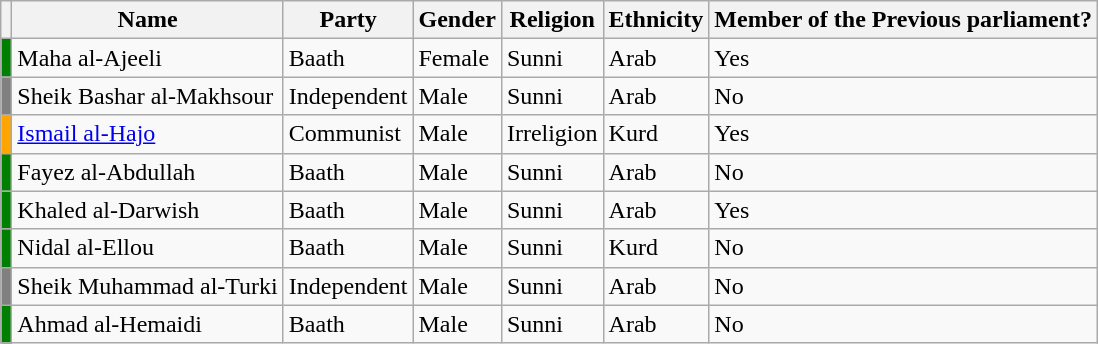<table class="wikitable sortable">
<tr>
<th></th>
<th>Name</th>
<th>Party</th>
<th>Gender</th>
<th>Religion</th>
<th>Ethnicity</th>
<th>Member of the Previous parliament?</th>
</tr>
<tr>
<td bgcolor="green"></td>
<td>Maha al-Ajeeli</td>
<td>Baath</td>
<td>Female</td>
<td>Sunni</td>
<td>Arab</td>
<td>Yes</td>
</tr>
<tr>
<td bgcolor="grey"></td>
<td>Sheik Bashar al-Makhsour</td>
<td>Independent</td>
<td>Male</td>
<td>Sunni</td>
<td>Arab</td>
<td>No</td>
</tr>
<tr>
<td bgcolor="orange"></td>
<td><a href='#'>Ismail al-Hajo</a></td>
<td>Communist</td>
<td>Male</td>
<td>Irreligion</td>
<td>Kurd</td>
<td>Yes</td>
</tr>
<tr>
<td bgcolor="green"></td>
<td>Fayez al-Abdullah</td>
<td>Baath</td>
<td>Male</td>
<td>Sunni</td>
<td>Arab</td>
<td>No</td>
</tr>
<tr>
<td bgcolor="green"></td>
<td>Khaled al-Darwish</td>
<td>Baath</td>
<td>Male</td>
<td>Sunni</td>
<td>Arab</td>
<td>Yes</td>
</tr>
<tr>
<td bgcolor="green"></td>
<td>Nidal al-Ellou</td>
<td>Baath</td>
<td>Male</td>
<td>Sunni</td>
<td>Kurd</td>
<td>No</td>
</tr>
<tr>
<td bgcolor="grey"></td>
<td>Sheik Muhammad al-Turki</td>
<td>Independent</td>
<td>Male</td>
<td>Sunni</td>
<td>Arab</td>
<td>No</td>
</tr>
<tr>
<td bgcolor="green"></td>
<td>Ahmad al-Hemaidi</td>
<td>Baath</td>
<td>Male</td>
<td>Sunni</td>
<td>Arab</td>
<td>No</td>
</tr>
</table>
